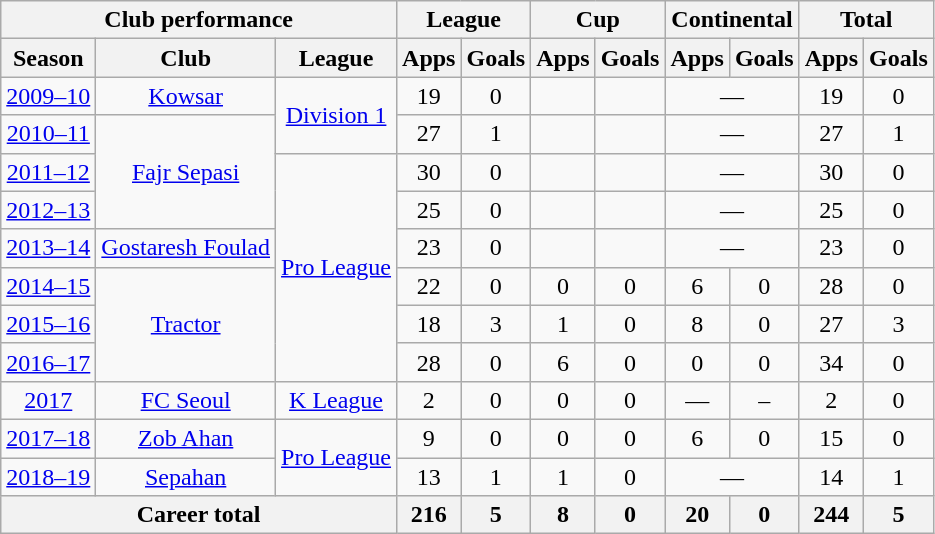<table class="wikitable" style="text-align:center">
<tr>
<th colspan=3>Club performance</th>
<th colspan=2>League</th>
<th colspan=2>Cup</th>
<th colspan=2>Continental</th>
<th colspan=2>Total</th>
</tr>
<tr>
<th>Season</th>
<th>Club</th>
<th>League</th>
<th>Apps</th>
<th>Goals</th>
<th>Apps</th>
<th>Goals</th>
<th>Apps</th>
<th>Goals</th>
<th>Apps</th>
<th>Goals</th>
</tr>
<tr>
<td><a href='#'>2009–10</a></td>
<td><a href='#'>Kowsar</a></td>
<td rowspan="2"><a href='#'>Division 1</a></td>
<td>19</td>
<td>0</td>
<td></td>
<td></td>
<td colspan="2">—</td>
<td>19</td>
<td>0</td>
</tr>
<tr>
<td><a href='#'>2010–11</a></td>
<td rowspan="3"><a href='#'>Fajr Sepasi</a></td>
<td>27</td>
<td>1</td>
<td></td>
<td></td>
<td colspan="2">—</td>
<td>27</td>
<td>1</td>
</tr>
<tr>
<td><a href='#'>2011–12</a></td>
<td rowspan="6"><a href='#'>Pro League</a></td>
<td>30</td>
<td>0</td>
<td></td>
<td></td>
<td colspan="2">—</td>
<td>30</td>
<td>0</td>
</tr>
<tr>
<td><a href='#'>2012–13</a></td>
<td>25</td>
<td>0</td>
<td></td>
<td></td>
<td colspan="2">—</td>
<td>25</td>
<td>0</td>
</tr>
<tr>
<td><a href='#'>2013–14</a></td>
<td><a href='#'>Gostaresh Foulad</a></td>
<td>23</td>
<td>0</td>
<td></td>
<td></td>
<td colspan="2">—</td>
<td>23</td>
<td>0</td>
</tr>
<tr>
<td><a href='#'>2014–15</a></td>
<td rowspan="3"><a href='#'>Tractor</a></td>
<td>22</td>
<td>0</td>
<td>0</td>
<td>0</td>
<td>6</td>
<td>0</td>
<td>28</td>
<td>0</td>
</tr>
<tr>
<td><a href='#'>2015–16</a></td>
<td>18</td>
<td>3</td>
<td>1</td>
<td>0</td>
<td>8</td>
<td>0</td>
<td>27</td>
<td>3</td>
</tr>
<tr>
<td><a href='#'>2016–17</a></td>
<td>28</td>
<td>0</td>
<td>6</td>
<td>0</td>
<td>0</td>
<td>0</td>
<td>34</td>
<td>0</td>
</tr>
<tr>
<td><a href='#'>2017</a></td>
<td><a href='#'>FC Seoul</a></td>
<td><a href='#'>K League</a></td>
<td>2</td>
<td>0</td>
<td>0</td>
<td>0</td>
<td>—</td>
<td>–</td>
<td>2</td>
<td>0</td>
</tr>
<tr>
<td><a href='#'>2017–18</a></td>
<td><a href='#'>Zob Ahan</a></td>
<td rowspan="2"><a href='#'>Pro League</a></td>
<td>9</td>
<td>0</td>
<td>0</td>
<td>0</td>
<td>6</td>
<td>0</td>
<td>15</td>
<td>0</td>
</tr>
<tr>
<td><a href='#'>2018–19</a></td>
<td rowspan="1"><a href='#'>Sepahan</a></td>
<td>13</td>
<td>1</td>
<td>1</td>
<td>0</td>
<td colspan="2">—</td>
<td>14</td>
<td>1</td>
</tr>
<tr>
<th colspan=3>Career total</th>
<th>216</th>
<th>5</th>
<th>8</th>
<th>0</th>
<th>20</th>
<th>0</th>
<th>244</th>
<th>5</th>
</tr>
</table>
